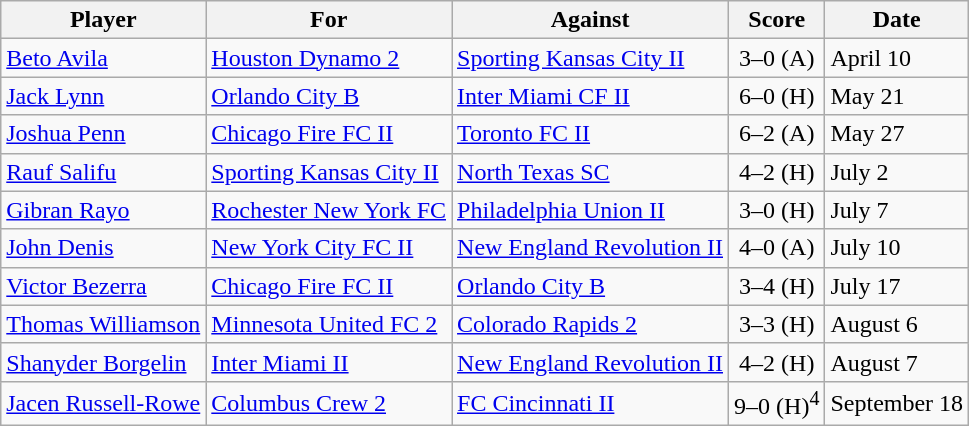<table class="wikitable">
<tr>
<th>Player</th>
<th>For</th>
<th>Against</th>
<th>Score</th>
<th>Date</th>
</tr>
<tr>
<td> <a href='#'>Beto Avila</a></td>
<td><a href='#'>Houston Dynamo 2</a></td>
<td><a href='#'>Sporting Kansas City II</a></td>
<td style="text-align:center;">3–0 (A)</td>
<td>April 10</td>
</tr>
<tr>
<td> <a href='#'>Jack Lynn</a></td>
<td><a href='#'>Orlando City B</a></td>
<td><a href='#'>Inter Miami CF II</a></td>
<td style="text-align:center;">6–0 (H)</td>
<td>May 21</td>
</tr>
<tr>
<td> <a href='#'>Joshua Penn</a></td>
<td><a href='#'>Chicago Fire FC II</a></td>
<td><a href='#'>Toronto FC II</a></td>
<td style="text-align:center;">6–2 (A)</td>
<td>May 27</td>
</tr>
<tr>
<td> <a href='#'>Rauf Salifu</a></td>
<td><a href='#'>Sporting Kansas City II</a></td>
<td><a href='#'>North Texas SC</a></td>
<td style="text-align:center;">4–2 (H)</td>
<td>July 2</td>
</tr>
<tr>
<td> <a href='#'>Gibran Rayo</a></td>
<td><a href='#'>Rochester New York FC</a></td>
<td><a href='#'>Philadelphia Union II</a></td>
<td style="text-align:center;">3–0 (H)</td>
<td>July 7</td>
</tr>
<tr>
<td> <a href='#'>John Denis</a></td>
<td><a href='#'>New York City FC II</a></td>
<td><a href='#'>New England Revolution II</a></td>
<td style="text-align:center;">4–0 (A)</td>
<td>July 10</td>
</tr>
<tr>
<td> <a href='#'>Victor Bezerra</a></td>
<td><a href='#'>Chicago Fire FC II</a></td>
<td><a href='#'>Orlando City B</a></td>
<td style="text-align:center;">3–4 (H)</td>
<td>July 17</td>
</tr>
<tr>
<td> <a href='#'>Thomas Williamson</a></td>
<td><a href='#'>Minnesota United FC 2</a></td>
<td><a href='#'>Colorado Rapids 2</a></td>
<td style="text-align:center;">3–3 (H)</td>
<td>August 6</td>
</tr>
<tr>
<td> <a href='#'>Shanyder Borgelin</a></td>
<td><a href='#'>Inter Miami II</a></td>
<td><a href='#'>New England Revolution II</a></td>
<td style="text-align:center;">4–2 (H)</td>
<td>August 7</td>
</tr>
<tr>
<td> <a href='#'>Jacen Russell-Rowe</a></td>
<td><a href='#'>Columbus Crew 2</a></td>
<td><a href='#'>FC Cincinnati II</a></td>
<td style="text-align:center;">9–0 (H)<sup>4</sup></td>
<td>September 18</td>
</tr>
</table>
